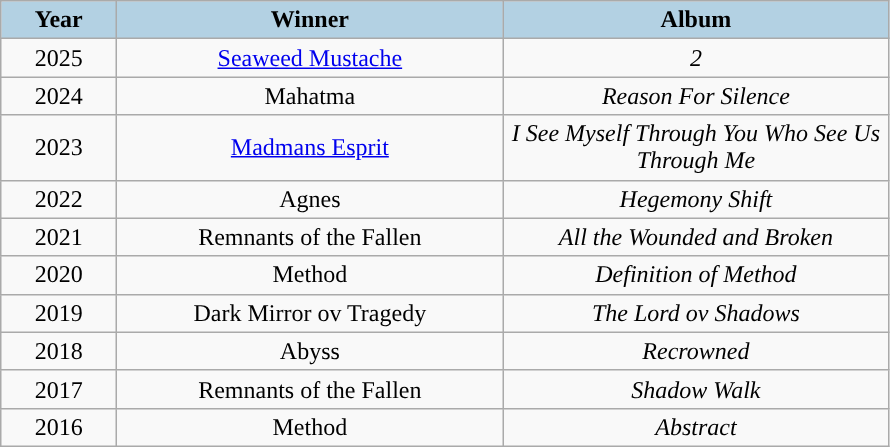<table class="wikitable" style="text-align: center">
<tr>
<th width="70" style="background:#b3d1e3;">Year</th>
<th width="250" style="background:#b3d1e3;">Winner</th>
<th width="250" style="background:#b3d1e3;">Album</th>
</tr>
<tr>
<td>2025</td>
<td><a href='#'>Seaweed Mustache</a></td>
<td><em>2</em></td>
</tr>
<tr>
<td>2024</td>
<td>Mahatma</td>
<td><em>Reason For Silence</em></td>
</tr>
<tr>
<td>2023</td>
<td><a href='#'>Madmans Esprit</a></td>
<td><em>I See Myself Through You Who See Us Through Me</em></td>
</tr>
<tr>
<td>2022</td>
<td>Agnes</td>
<td><em>Hegemony Shift</em></td>
</tr>
<tr>
<td>2021</td>
<td>Remnants of the Fallen</td>
<td><em>All the Wounded and Broken</em></td>
</tr>
<tr>
<td>2020</td>
<td>Method</td>
<td><em>Definition of Method</em></td>
</tr>
<tr>
<td>2019</td>
<td>Dark Mirror ov Tragedy</td>
<td><em>The Lord ov Shadows</em></td>
</tr>
<tr>
<td>2018</td>
<td>Abyss</td>
<td><em>Recrowned</em></td>
</tr>
<tr>
<td>2017</td>
<td>Remnants of the Fallen</td>
<td><em>Shadow Walk</em></td>
</tr>
<tr>
<td>2016</td>
<td>Method</td>
<td><em>Abstract</em></td>
</tr>
</table>
